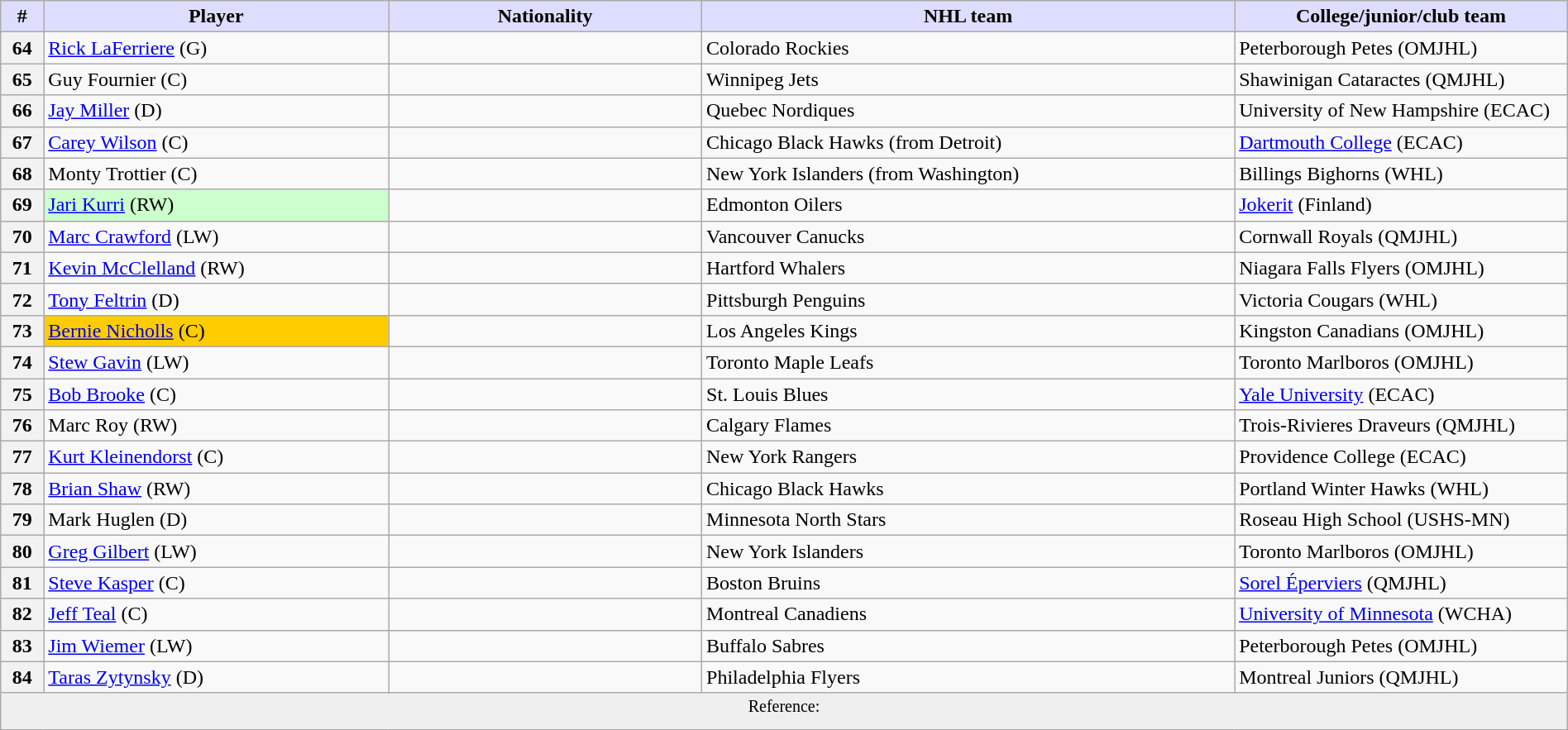<table class="wikitable" style="width: 100%">
<tr>
<th style="background:#ddf; width:2.75%;">#</th>
<th style="background:#ddf; width:22.0%;">Player</th>
<th style="background:#ddf; width:20.0%;">Nationality</th>
<th style="background:#ddf; width:34.0%;">NHL team</th>
<th style="background:#ddf; width:100.0%;">College/junior/club team</th>
</tr>
<tr>
<th>64</th>
<td><a href='#'>Rick LaFerriere</a> (G)</td>
<td></td>
<td>Colorado Rockies</td>
<td>Peterborough Petes (OMJHL)</td>
</tr>
<tr>
<th>65</th>
<td>Guy Fournier (C)</td>
<td></td>
<td>Winnipeg Jets</td>
<td>Shawinigan Cataractes (QMJHL)</td>
</tr>
<tr>
<th>66</th>
<td><a href='#'>Jay Miller</a> (D)</td>
<td></td>
<td>Quebec Nordiques</td>
<td>University of New Hampshire (ECAC)</td>
</tr>
<tr>
<th>67</th>
<td><a href='#'>Carey Wilson</a> (C)</td>
<td></td>
<td>Chicago Black Hawks (from Detroit)</td>
<td><a href='#'>Dartmouth College</a> (ECAC)</td>
</tr>
<tr>
<th>68</th>
<td>Monty Trottier (C)</td>
<td></td>
<td>New York Islanders (from Washington)</td>
<td>Billings Bighorns (WHL)</td>
</tr>
<tr>
<th>69</th>
<td bgcolor="#CCFFCC"><a href='#'>Jari Kurri</a> (RW)</td>
<td></td>
<td>Edmonton Oilers</td>
<td><a href='#'>Jokerit</a> (Finland)</td>
</tr>
<tr>
<th>70</th>
<td><a href='#'>Marc Crawford</a> (LW)</td>
<td></td>
<td>Vancouver Canucks</td>
<td>Cornwall Royals (QMJHL)</td>
</tr>
<tr>
<th>71</th>
<td><a href='#'>Kevin McClelland</a> (RW)</td>
<td></td>
<td>Hartford Whalers</td>
<td>Niagara Falls Flyers (OMJHL)</td>
</tr>
<tr>
<th>72</th>
<td><a href='#'>Tony Feltrin</a> (D)</td>
<td></td>
<td>Pittsburgh Penguins</td>
<td>Victoria Cougars (WHL)</td>
</tr>
<tr>
<th>73</th>
<td bgcolor="#FFCC00"><a href='#'>Bernie Nicholls</a> (C)</td>
<td></td>
<td>Los Angeles Kings</td>
<td>Kingston Canadians (OMJHL)</td>
</tr>
<tr>
<th>74</th>
<td><a href='#'>Stew Gavin</a> (LW)</td>
<td></td>
<td>Toronto Maple Leafs</td>
<td>Toronto Marlboros (OMJHL)</td>
</tr>
<tr>
<th>75</th>
<td><a href='#'>Bob Brooke</a> (C)</td>
<td></td>
<td>St. Louis Blues</td>
<td><a href='#'>Yale University</a> (ECAC)</td>
</tr>
<tr>
<th>76</th>
<td>Marc Roy (RW)</td>
<td></td>
<td>Calgary Flames</td>
<td>Trois-Rivieres Draveurs (QMJHL)</td>
</tr>
<tr>
<th>77</th>
<td><a href='#'>Kurt Kleinendorst</a> (C)</td>
<td></td>
<td>New York Rangers</td>
<td>Providence College (ECAC)</td>
</tr>
<tr>
<th>78</th>
<td><a href='#'>Brian Shaw</a> (RW)</td>
<td></td>
<td>Chicago Black Hawks</td>
<td>Portland Winter Hawks (WHL)</td>
</tr>
<tr>
<th>79</th>
<td>Mark Huglen (D)</td>
<td></td>
<td>Minnesota North Stars</td>
<td>Roseau High School (USHS-MN)</td>
</tr>
<tr>
<th>80</th>
<td><a href='#'>Greg Gilbert</a> (LW)</td>
<td></td>
<td>New York Islanders</td>
<td>Toronto Marlboros (OMJHL)</td>
</tr>
<tr>
<th>81</th>
<td><a href='#'>Steve Kasper</a> (C)</td>
<td></td>
<td>Boston Bruins</td>
<td><a href='#'>Sorel Éperviers</a> (QMJHL)</td>
</tr>
<tr>
<th>82</th>
<td><a href='#'>Jeff Teal</a> (C)</td>
<td></td>
<td>Montreal Canadiens</td>
<td><a href='#'>University of Minnesota</a> (WCHA)</td>
</tr>
<tr>
<th>83</th>
<td><a href='#'>Jim Wiemer</a> (LW)</td>
<td></td>
<td>Buffalo Sabres</td>
<td>Peterborough Petes (OMJHL)</td>
</tr>
<tr>
<th>84</th>
<td><a href='#'>Taras Zytynsky</a> (D)</td>
<td></td>
<td>Philadelphia Flyers</td>
<td>Montreal Juniors (QMJHL)</td>
</tr>
<tr>
<td align=center colspan="6" bgcolor="#efefef"><sup>Reference: </sup></td>
</tr>
</table>
